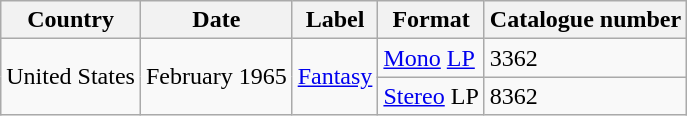<table class="wikitable">
<tr>
<th>Country</th>
<th>Date</th>
<th>Label</th>
<th>Format</th>
<th>Catalogue number</th>
</tr>
<tr>
<td rowspan=2>United States</td>
<td rowspan=2>February 1965</td>
<td rowspan=2><a href='#'>Fantasy</a></td>
<td><a href='#'>Mono</a> <a href='#'>LP</a></td>
<td>3362</td>
</tr>
<tr>
<td><a href='#'>Stereo</a> LP</td>
<td>8362</td>
</tr>
</table>
